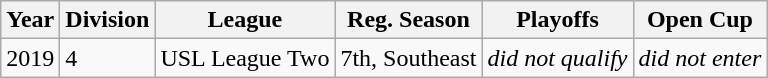<table class="wikitable">
<tr>
<th>Year</th>
<th>Division</th>
<th>League</th>
<th>Reg. Season</th>
<th>Playoffs</th>
<th>Open Cup</th>
</tr>
<tr>
<td>2019</td>
<td>4</td>
<td>USL League Two</td>
<td>7th, Southeast</td>
<td><em>did not qualify</em></td>
<td><em>did not enter</em></td>
</tr>
</table>
